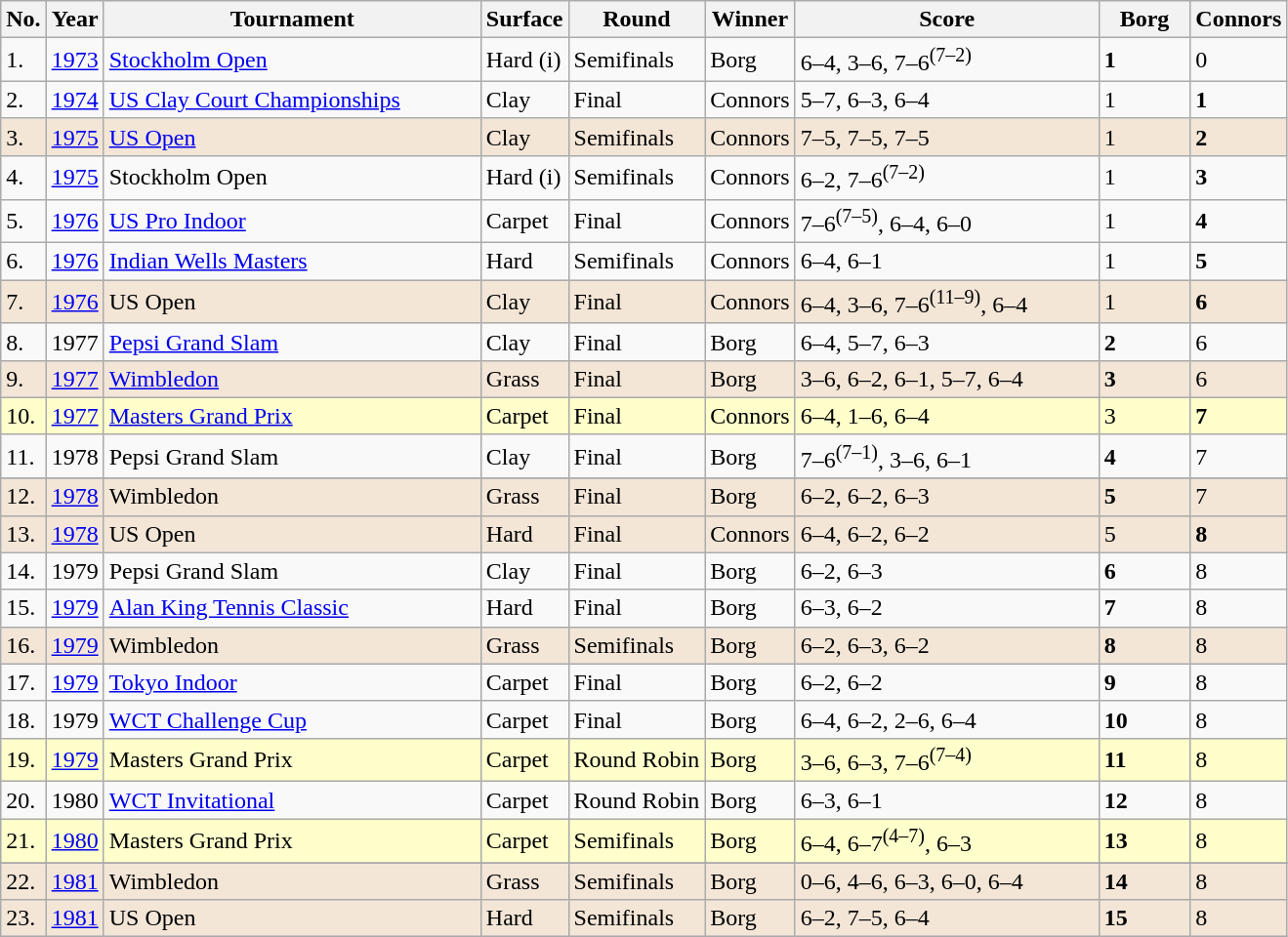<table class="sortable wikitable">
<tr>
<th>No.</th>
<th>Year</th>
<th width=250>Tournament</th>
<th>Surface</th>
<th>Round</th>
<th>Winner</th>
<th width=200>Score</th>
<th width=55>Borg</th>
<th>Connors</th>
</tr>
<tr>
<td>1.</td>
<td><a href='#'>1973</a></td>
<td><a href='#'>Stockholm Open</a></td>
<td>Hard (i)</td>
<td>Semifinals</td>
<td>Borg</td>
<td>6–4, 3–6, 7–6<sup>(7–2)</sup></td>
<td><strong>1</strong></td>
<td>0</td>
</tr>
<tr>
<td>2.</td>
<td><a href='#'>1974</a></td>
<td><a href='#'>US Clay Court Championships</a></td>
<td>Clay</td>
<td>Final</td>
<td>Connors</td>
<td>5–7, 6–3, 6–4</td>
<td>1</td>
<td><strong>1</strong></td>
</tr>
<tr style="background:#f3e6d7;">
<td>3.</td>
<td><a href='#'>1975</a></td>
<td><a href='#'>US Open</a></td>
<td>Clay</td>
<td>Semifinals</td>
<td>Connors</td>
<td>7–5, 7–5, 7–5</td>
<td>1</td>
<td><strong>2</strong></td>
</tr>
<tr>
<td>4.</td>
<td><a href='#'>1975</a></td>
<td>Stockholm Open</td>
<td>Hard (i)</td>
<td>Semifinals</td>
<td>Connors</td>
<td>6–2, 7–6<sup>(7–2)</sup></td>
<td>1</td>
<td><strong>3</strong></td>
</tr>
<tr>
<td>5.</td>
<td><a href='#'>1976</a></td>
<td><a href='#'>US Pro Indoor</a></td>
<td>Carpet</td>
<td>Final</td>
<td>Connors</td>
<td>7–6<sup>(7–5)</sup>, 6–4, 6–0</td>
<td>1</td>
<td><strong>4</strong></td>
</tr>
<tr>
<td>6.</td>
<td><a href='#'>1976</a></td>
<td><a href='#'>Indian Wells Masters</a></td>
<td>Hard</td>
<td>Semifinals</td>
<td>Connors</td>
<td>6–4, 6–1</td>
<td>1</td>
<td><strong>5</strong></td>
</tr>
<tr style="background:#f3e6d7;">
<td>7.</td>
<td><a href='#'>1976</a></td>
<td>US Open</td>
<td>Clay</td>
<td>Final</td>
<td>Connors</td>
<td>6–4, 3–6, 7–6<sup>(11–9)</sup>, 6–4</td>
<td>1</td>
<td><strong>6</strong></td>
</tr>
<tr>
<td>8.</td>
<td>1977</td>
<td><a href='#'>Pepsi Grand Slam</a></td>
<td>Clay</td>
<td>Final</td>
<td>Borg</td>
<td>6–4, 5–7, 6–3</td>
<td><strong>2</strong></td>
<td>6</td>
</tr>
<tr style="background:#f3e6d7;">
<td>9.</td>
<td><a href='#'>1977</a></td>
<td><a href='#'>Wimbledon</a></td>
<td>Grass</td>
<td>Final</td>
<td>Borg</td>
<td>3–6, 6–2, 6–1, 5–7, 6–4</td>
<td><strong>3</strong></td>
<td>6</td>
</tr>
<tr bgcolor="ffffcc">
<td>10.</td>
<td><a href='#'>1977</a></td>
<td><a href='#'>Masters Grand Prix</a></td>
<td>Carpet</td>
<td>Final</td>
<td>Connors</td>
<td>6–4, 1–6, 6–4</td>
<td>3</td>
<td><strong>7</strong></td>
</tr>
<tr>
<td>11.</td>
<td>1978</td>
<td>Pepsi Grand Slam</td>
<td>Clay</td>
<td>Final</td>
<td>Borg</td>
<td>7–6<sup>(7–1)</sup>, 3–6, 6–1</td>
<td><strong>4</strong></td>
<td>7</td>
</tr>
<tr>
</tr>
<tr style="background:#f3e6d7;">
<td>12.</td>
<td><a href='#'>1978</a></td>
<td>Wimbledon</td>
<td>Grass</td>
<td>Final</td>
<td>Borg</td>
<td>6–2, 6–2, 6–3</td>
<td><strong>5</strong></td>
<td>7</td>
</tr>
<tr style="background:#f3e6d7;">
<td>13.</td>
<td><a href='#'>1978</a></td>
<td>US Open</td>
<td>Hard</td>
<td>Final</td>
<td>Connors</td>
<td>6–4, 6–2, 6–2</td>
<td>5</td>
<td><strong>8</strong></td>
</tr>
<tr>
<td>14.</td>
<td>1979</td>
<td>Pepsi Grand Slam</td>
<td>Clay</td>
<td>Final</td>
<td>Borg</td>
<td>6–2, 6–3</td>
<td><strong>6</strong></td>
<td>8</td>
</tr>
<tr>
<td>15.</td>
<td><a href='#'>1979</a></td>
<td><a href='#'>Alan King Tennis Classic</a></td>
<td>Hard</td>
<td>Final</td>
<td>Borg</td>
<td>6–3, 6–2</td>
<td><strong>7</strong></td>
<td>8</td>
</tr>
<tr style="background:#f3e6d7;">
<td>16.</td>
<td><a href='#'>1979</a></td>
<td>Wimbledon</td>
<td>Grass</td>
<td>Semifinals</td>
<td>Borg</td>
<td>6–2, 6–3, 6–2</td>
<td><strong>8</strong></td>
<td>8</td>
</tr>
<tr>
<td>17.</td>
<td><a href='#'>1979</a></td>
<td><a href='#'>Tokyo Indoor</a></td>
<td>Carpet</td>
<td>Final</td>
<td>Borg</td>
<td>6–2, 6–2</td>
<td><strong>9</strong></td>
<td>8</td>
</tr>
<tr>
<td>18.</td>
<td>1979</td>
<td><a href='#'>WCT Challenge Cup</a></td>
<td>Carpet</td>
<td>Final</td>
<td>Borg</td>
<td>6–4, 6–2, 2–6, 6–4</td>
<td><strong>10</strong></td>
<td>8</td>
</tr>
<tr bgcolor="ffffcc">
<td>19.</td>
<td><a href='#'>1979</a></td>
<td>Masters Grand Prix</td>
<td>Carpet</td>
<td>Round Robin</td>
<td>Borg</td>
<td>3–6, 6–3, 7–6<sup>(7–4)</sup></td>
<td><strong>11</strong></td>
<td>8</td>
</tr>
<tr>
<td>20.</td>
<td>1980</td>
<td><a href='#'>WCT Invitational</a></td>
<td>Carpet</td>
<td>Round Robin</td>
<td>Borg</td>
<td>6–3, 6–1</td>
<td><strong>12</strong></td>
<td>8</td>
</tr>
<tr bgcolor="ffffcc">
<td>21.</td>
<td><a href='#'>1980</a></td>
<td>Masters Grand Prix</td>
<td>Carpet</td>
<td>Semifinals</td>
<td>Borg</td>
<td>6–4, 6–7<sup>(4–7)</sup>, 6–3</td>
<td><strong>13</strong></td>
<td>8</td>
</tr>
<tr>
</tr>
<tr style="background:#f3e6d7;">
<td>22.</td>
<td><a href='#'>1981</a></td>
<td>Wimbledon</td>
<td>Grass</td>
<td>Semifinals</td>
<td>Borg</td>
<td>0–6, 4–6, 6–3, 6–0, 6–4</td>
<td><strong>14</strong></td>
<td>8</td>
</tr>
<tr style="background:#f3e6d7;">
<td>23.</td>
<td><a href='#'>1981</a></td>
<td>US Open</td>
<td>Hard</td>
<td>Semifinals</td>
<td>Borg</td>
<td>6–2, 7–5, 6–4</td>
<td><strong>15</strong></td>
<td>8</td>
</tr>
</table>
